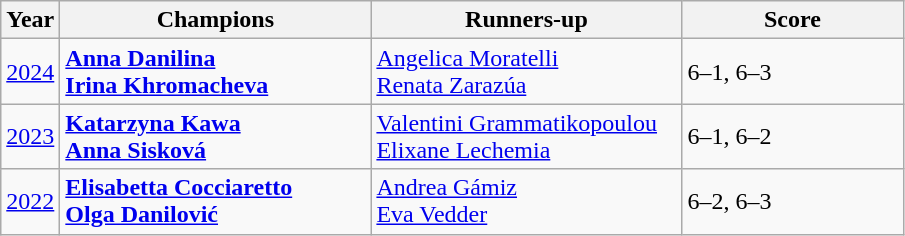<table class="wikitable">
<tr>
<th>Year</th>
<th width="200">Champions</th>
<th width="200">Runners-up</th>
<th width="140">Score</th>
</tr>
<tr>
<td><a href='#'>2024</a></td>
<td> <strong><a href='#'>Anna Danilina</a></strong> <br>  <strong><a href='#'>Irina Khromacheva</a></strong></td>
<td> <a href='#'>Angelica Moratelli</a> <br>  <a href='#'>Renata Zarazúa</a></td>
<td>6–1, 6–3</td>
</tr>
<tr>
<td><a href='#'>2023</a></td>
<td> <strong><a href='#'>Katarzyna Kawa</a></strong> <br>  <strong><a href='#'>Anna Sisková</a></strong></td>
<td> <a href='#'>Valentini Grammatikopoulou</a> <br>  <a href='#'>Elixane Lechemia</a></td>
<td>6–1, 6–2</td>
</tr>
<tr>
<td><a href='#'>2022</a></td>
<td> <strong><a href='#'>Elisabetta Cocciaretto</a></strong> <br>  <strong><a href='#'>Olga Danilović</a></strong></td>
<td> <a href='#'>Andrea Gámiz</a> <br>  <a href='#'>Eva Vedder</a></td>
<td>6–2, 6–3</td>
</tr>
</table>
